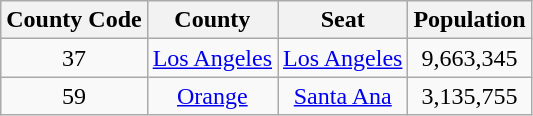<table class="wikitable sortable" style="text-align:center;">
<tr>
<th> County Code</th>
<th>County</th>
<th>Seat</th>
<th>Population</th>
</tr>
<tr>
<td>37</td>
<td><a href='#'>Los Angeles</a></td>
<td><a href='#'>Los Angeles</a></td>
<td>9,663,345</td>
</tr>
<tr>
<td>59</td>
<td><a href='#'>Orange</a></td>
<td><a href='#'>Santa Ana</a></td>
<td>3,135,755</td>
</tr>
</table>
